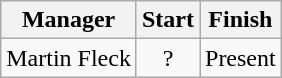<table class="wikitable">
<tr>
<th>Manager</th>
<th>Start</th>
<th>Finish</th>
</tr>
<tr align="center">
<td align="left">Martin Fleck</td>
<td>?</td>
<td>Present</td>
</tr>
</table>
